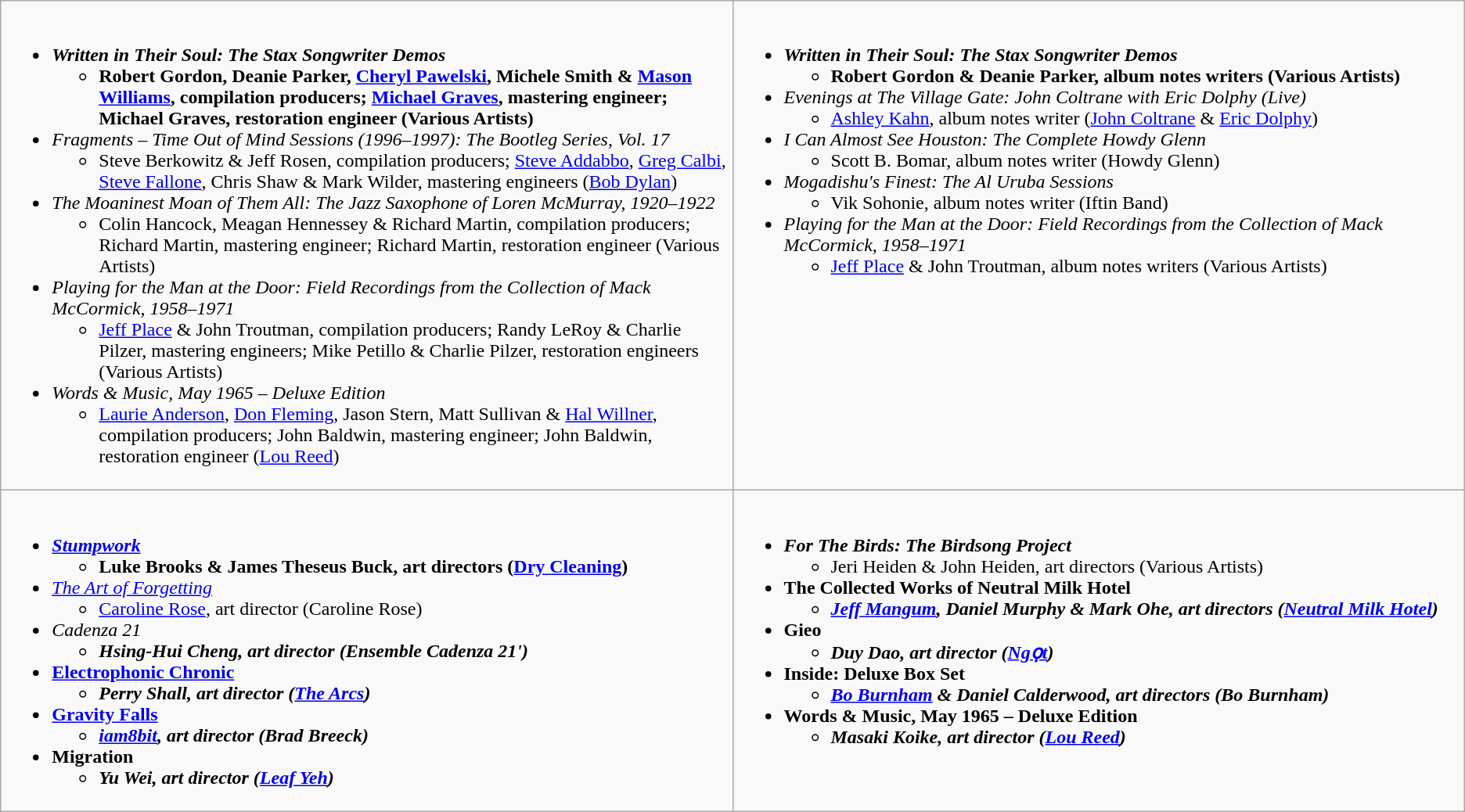<table class="wikitable">
<tr>
<td style="vertical-align:top;" width="50%"><br><ul><li><strong><em>Written in Their Soul: The Stax Songwriter Demos</em></strong><ul><li><strong>Robert Gordon, Deanie Parker, <a href='#'>Cheryl Pawelski</a>, Michele Smith & <a href='#'>Mason Williams</a>, compilation producers; <a href='#'>Michael Graves</a>, mastering engineer; Michael Graves, restoration engineer (Various Artists)</strong></li></ul></li><li><em>Fragments – Time Out of Mind Sessions (1996–1997): The Bootleg Series, Vol. 17</em><ul><li>Steve Berkowitz & Jeff Rosen, compilation producers; <a href='#'>Steve Addabbo</a>, <a href='#'>Greg Calbi</a>, <a href='#'>Steve Fallone</a>, Chris Shaw & Mark Wilder, mastering engineers (<a href='#'>Bob Dylan</a>)</li></ul></li><li><em>The Moaninest Moan of Them All: The Jazz Saxophone of Loren McMurray, 1920–1922</em><ul><li>Colin Hancock, Meagan Hennessey & Richard Martin, compilation producers; Richard Martin, mastering engineer; Richard Martin, restoration engineer (Various Artists)</li></ul></li><li><em>Playing for the Man at the Door: Field Recordings from the Collection of Mack McCormick, 1958–1971</em><ul><li><a href='#'>Jeff Place</a> & John Troutman, compilation producers; Randy LeRoy & Charlie Pilzer, mastering engineers; Mike Petillo & Charlie Pilzer, restoration engineers (Various Artists)</li></ul></li><li><em>Words & Music, May 1965 – Deluxe Edition</em><ul><li><a href='#'>Laurie Anderson</a>, <a href='#'>Don Fleming</a>, Jason Stern, Matt Sullivan & <a href='#'>Hal Willner</a>, compilation producers; John Baldwin, mastering engineer; John Baldwin, restoration engineer (<a href='#'>Lou Reed</a>)</li></ul></li></ul></td>
<td style="vertical-align:top;" width="50%"><br><ul><li><strong><em>Written in Their Soul: The Stax Songwriter Demos</em></strong><ul><li><strong>Robert Gordon & Deanie Parker, album notes writers (Various Artists)</strong></li></ul></li><li><em>Evenings at The Village Gate: John Coltrane with Eric Dolphy (Live)</em><ul><li><a href='#'>Ashley Kahn</a>, album notes writer (<a href='#'>John Coltrane</a> & <a href='#'>Eric Dolphy</a>)</li></ul></li><li><em>I Can Almost See Houston: The Complete Howdy Glenn</em><ul><li>Scott B. Bomar, album notes writer (Howdy Glenn)</li></ul></li><li><em>Mogadishu's Finest: The Al Uruba Sessions</em><ul><li>Vik Sohonie, album notes writer (Iftin Band)</li></ul></li><li><em>Playing for the Man at the Door: Field Recordings from the Collection of Mack McCormick, 1958–1971</em><ul><li><a href='#'>Jeff Place</a> & John Troutman, album notes writers (Various Artists)</li></ul></li></ul></td>
</tr>
<tr>
<td style="vertical-align:top;" width="50%"><br><ul><li><em><a href='#'><strong>Stumpwork</strong></a></em><ul><li><strong>Luke Brooks & James Theseus Buck, art directors (<a href='#'>Dry Cleaning</a>)</strong></li></ul></li><li><em><a href='#'>The Art of Forgetting</a></em><ul><li><a href='#'>Caroline Rose</a>, art director (Caroline Rose)</li></ul></li><li><em>Cadenza 21<strong><ul><li>Hsing-Hui Cheng, art director (Ensemble Cadenza 21')</li></ul></li><li></em><a href='#'>Electrophonic Chronic</a><em><ul><li>Perry Shall, art director (<a href='#'>The Arcs</a>)</li></ul></li><li></em><a href='#'>Gravity Falls</a><em><ul><li><a href='#'>iam8bit</a>, art director (Brad Breeck)</li></ul></li><li></em>Migration<em><ul><li>Yu Wei, art director (<a href='#'>Leaf Yeh</a>)</li></ul></li></ul></td>
<td style="vertical-align:top;" width="50%"><br><ul><li><strong><em>For The Birds: The Birdsong Project</em></strong><ul><li></strong>Jeri Heiden & John Heiden, art directors (Various Artists)<strong></li></ul></li><li></em>The Collected Works of Neutral Milk Hotel<em><ul><li><a href='#'>Jeff Mangum</a>, Daniel Murphy & Mark Ohe, art directors (<a href='#'>Neutral Milk Hotel</a>)</li></ul></li><li></em>Gieo<em><ul><li>Duy Dao, art director (<a href='#'>Ngọt</a>)</li></ul></li><li></em>Inside: Deluxe Box Set<em><ul><li><a href='#'>Bo Burnham</a> & Daniel Calderwood, art directors (Bo Burnham)</li></ul></li><li></em>Words & Music, May 1965 – Deluxe Edition<em><ul><li>Masaki Koike, art director (<a href='#'>Lou Reed</a>)</li></ul></li></ul></td>
</tr>
</table>
